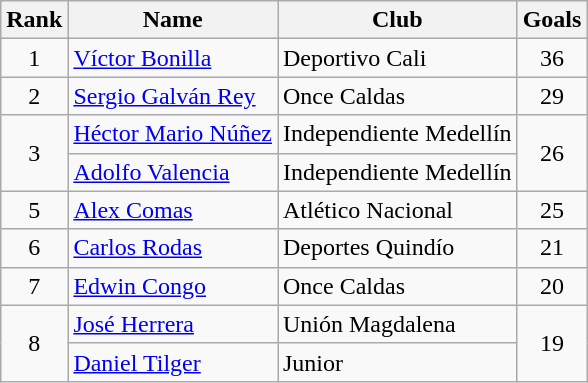<table class="wikitable" border="1">
<tr>
<th>Rank</th>
<th>Name</th>
<th>Club</th>
<th>Goals</th>
</tr>
<tr>
<td align=center>1</td>
<td> <a href='#'>Víctor Bonilla</a></td>
<td>Deportivo Cali</td>
<td align=center>36</td>
</tr>
<tr>
<td align=center>2</td>
<td> <a href='#'>Sergio Galván Rey</a></td>
<td>Once Caldas</td>
<td align=center>29</td>
</tr>
<tr>
<td rowspan=2 align=center>3</td>
<td> <a href='#'>Héctor Mario Núñez</a></td>
<td>Independiente Medellín</td>
<td rowspan=2 align=center>26</td>
</tr>
<tr>
<td> <a href='#'>Adolfo Valencia</a></td>
<td>Independiente Medellín</td>
</tr>
<tr>
<td align=center>5</td>
<td> <a href='#'>Alex Comas</a></td>
<td>Atlético Nacional</td>
<td align=center>25</td>
</tr>
<tr>
<td align=center>6</td>
<td> <a href='#'>Carlos Rodas</a></td>
<td>Deportes Quindío</td>
<td align=center>21</td>
</tr>
<tr>
<td align=center>7</td>
<td> <a href='#'>Edwin Congo</a></td>
<td>Once Caldas</td>
<td align=center>20</td>
</tr>
<tr>
<td rowspan=2 align=center>8</td>
<td> <a href='#'>José Herrera</a></td>
<td>Unión Magdalena</td>
<td rowspan=2 align=center>19</td>
</tr>
<tr>
<td> <a href='#'>Daniel Tilger</a></td>
<td>Junior</td>
</tr>
</table>
